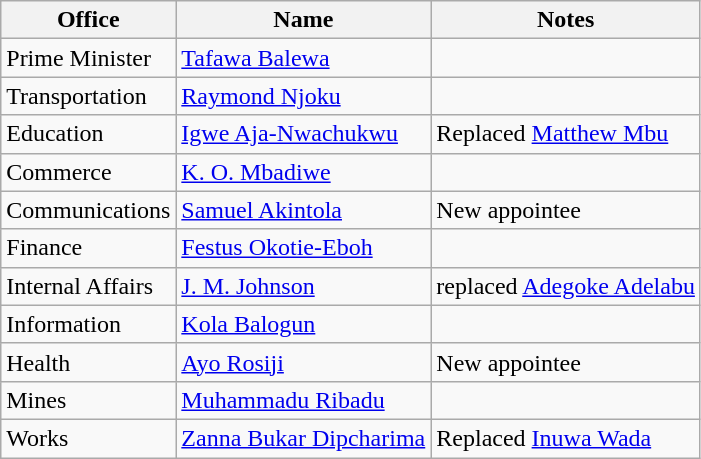<table class=wikitable>
<tr>
<th>Office</th>
<th>Name</th>
<th>Notes</th>
</tr>
<tr>
<td>Prime Minister</td>
<td><a href='#'>Tafawa Balewa</a></td>
<td></td>
</tr>
<tr>
<td>Transportation</td>
<td><a href='#'>Raymond Njoku</a></td>
<td></td>
</tr>
<tr>
<td>Education</td>
<td><a href='#'>Igwe Aja-Nwachukwu</a></td>
<td>Replaced <a href='#'>Matthew Mbu</a></td>
</tr>
<tr>
<td>Commerce</td>
<td><a href='#'>K. O. Mbadiwe</a></td>
<td></td>
</tr>
<tr>
<td>Communications</td>
<td><a href='#'>Samuel Akintola</a></td>
<td>New appointee</td>
</tr>
<tr>
<td>Finance</td>
<td><a href='#'>Festus Okotie-Eboh</a></td>
<td></td>
</tr>
<tr>
<td>Internal Affairs</td>
<td><a href='#'>J. M. Johnson</a></td>
<td>replaced <a href='#'>Adegoke Adelabu</a></td>
</tr>
<tr>
<td>Information</td>
<td><a href='#'>Kola Balogun</a></td>
<td></td>
</tr>
<tr>
<td>Health</td>
<td><a href='#'>Ayo Rosiji</a></td>
<td>New appointee</td>
</tr>
<tr>
<td>Mines</td>
<td><a href='#'>Muhammadu Ribadu</a></td>
<td></td>
</tr>
<tr>
<td>Works</td>
<td><a href='#'>Zanna Bukar Dipcharima</a></td>
<td>Replaced <a href='#'>Inuwa Wada</a></td>
</tr>
</table>
